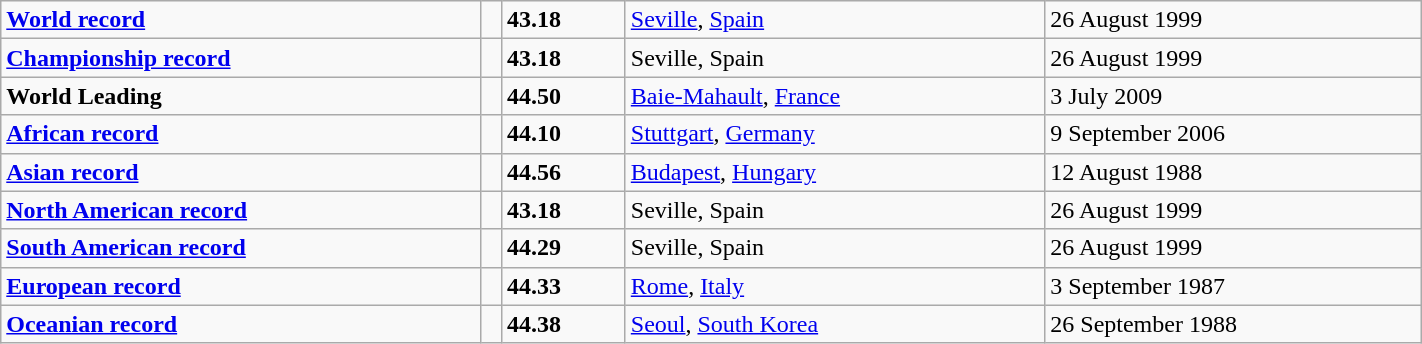<table class="wikitable" width=75%>
<tr>
<td><strong><a href='#'>World record</a></strong></td>
<td></td>
<td><strong>43.18</strong></td>
<td><a href='#'>Seville</a>, <a href='#'>Spain</a></td>
<td>26 August 1999</td>
</tr>
<tr>
<td><strong><a href='#'>Championship record</a></strong></td>
<td></td>
<td><strong>43.18</strong></td>
<td>Seville, Spain</td>
<td>26 August 1999</td>
</tr>
<tr>
<td><strong>World Leading</strong></td>
<td></td>
<td><strong>44.50</strong></td>
<td><a href='#'>Baie-Mahault</a>, <a href='#'>France</a></td>
<td>3 July 2009</td>
</tr>
<tr>
<td><strong><a href='#'>African record</a></strong></td>
<td></td>
<td><strong>44.10</strong></td>
<td><a href='#'>Stuttgart</a>, <a href='#'>Germany</a></td>
<td>9 September 2006</td>
</tr>
<tr>
<td><strong><a href='#'>Asian record</a></strong></td>
<td></td>
<td><strong>44.56</strong></td>
<td><a href='#'>Budapest</a>, <a href='#'>Hungary</a></td>
<td>12 August 1988</td>
</tr>
<tr>
<td><strong><a href='#'>North American record</a></strong></td>
<td></td>
<td><strong>43.18</strong></td>
<td>Seville, Spain</td>
<td>26 August 1999</td>
</tr>
<tr>
<td><strong><a href='#'>South American record</a></strong></td>
<td></td>
<td><strong>44.29</strong></td>
<td>Seville, Spain</td>
<td>26 August 1999</td>
</tr>
<tr>
<td><strong><a href='#'>European record</a></strong></td>
<td></td>
<td><strong>44.33</strong></td>
<td><a href='#'>Rome</a>, <a href='#'>Italy</a></td>
<td>3 September 1987</td>
</tr>
<tr>
<td><strong><a href='#'>Oceanian record</a></strong></td>
<td></td>
<td><strong>44.38</strong></td>
<td><a href='#'>Seoul</a>, <a href='#'>South Korea</a></td>
<td>26 September 1988</td>
</tr>
</table>
